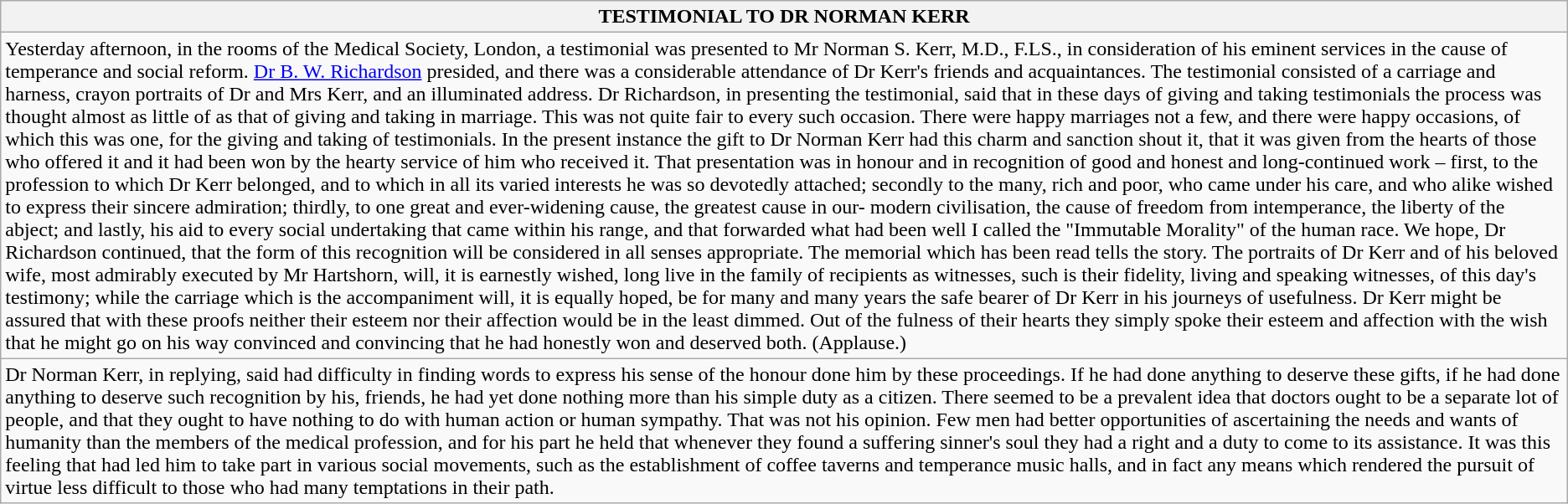<table class="wikitable">
<tr>
<th>TESTIMONIAL TO DR NORMAN KERR</th>
</tr>
<tr>
<td>Yesterday afternoon, in the rooms of the Medical Society, London, a testimonial was presented to Mr Norman S. Kerr, M.D., F.LS., in consideration of his eminent services in the cause of temperance and social reform. <a href='#'>Dr B. W. Richardson</a> presided, and there was a considerable attendance of Dr Kerr's friends and acquaintances. The testimonial consisted of a carriage and harness, crayon portraits of Dr and Mrs Kerr, and an illuminated address. Dr Richardson, in presenting the testimonial, said that in these days of giving and taking testimonials the process was thought almost as little of as that of giving and taking in marriage. This was not quite fair to every such occasion. There were happy marriages not a few, and there were happy occasions, of which this was one, for the giving and taking of testimonials. In the present instance the gift to Dr Norman Kerr had this charm and sanction shout it, that it was given from the hearts of those who offered it and it had been won by the hearty service of him who received it. That presentation was in honour and in recognition of good and honest and long-continued work – first, to the profession to  which Dr Kerr belonged, and to which in all its varied interests he was so devotedly attached; secondly to the many, rich and poor, who came under his care, and who alike wished to express their sincere admiration; thirdly, to one great and ever-widening cause, the greatest cause in our- modern civilisation, the cause of freedom from intemperance, the liberty of the abject; and lastly, his aid to every social undertaking that came within his range, and that forwarded what had been well I called the "Immutable Morality" of the human race. We hope, Dr Richardson continued, that the form of this recognition will be considered in all senses appropriate. The memorial which has been read tells the story. The portraits of Dr Kerr and of his beloved wife, most admirably executed by Mr Hartshorn, will, it is earnestly wished, long live in the family of recipients as witnesses, such is their fidelity, living and speaking witnesses, of this day's testimony;  while the carriage which is the accompaniment will, it is equally hoped, be for many and many years the safe bearer of Dr Kerr in his journeys of usefulness. Dr Kerr might be assured that with these proofs neither their esteem nor their affection would be in the least dimmed. Out of the fulness of their hearts they simply spoke their esteem and affection with the wish that he might go on his way convinced and convincing that he had honestly won and deserved both. (Applause.)</td>
</tr>
<tr>
<td>Dr Norman Kerr, in replying, said had difficulty in finding words to express his sense of the honour done him by these proceedings. If he had done anything to deserve these gifts, if he had done anything to deserve such recognition by his, friends, he had yet done nothing more than his simple duty as a citizen. There seemed to be a prevalent idea that doctors ought to be a separate lot of people, and that they ought to have nothing to do with human action or human sympathy. That was not his opinion.  Few men had better opportunities of  ascertaining the needs and wants of humanity than the members of the medical profession, and for his part he held that whenever they found a suffering  sinner's soul they had a right and a duty to come  to its assistance. It was this feeling that had led him to take part in various social movements,  such as the establishment of coffee taverns and temperance music halls, and in fact any means which  rendered the pursuit of virtue less difficult to those  who had many temptations in their path.</td>
</tr>
</table>
